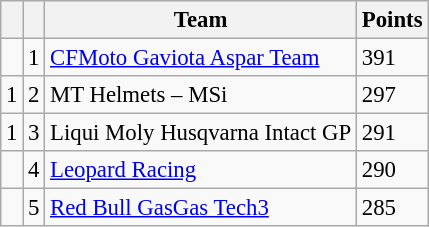<table class="wikitable" style="font-size: 95%;">
<tr>
<th></th>
<th></th>
<th>Team</th>
<th>Points</th>
</tr>
<tr>
<td></td>
<td align=center>1</td>
<td> <a href='#'>CFMoto Gaviota Aspar Team</a></td>
<td align=left>391</td>
</tr>
<tr>
<td> 1</td>
<td align=center>2</td>
<td> MT Helmets – MSi</td>
<td align=left>297</td>
</tr>
<tr>
<td> 1</td>
<td align=center>3</td>
<td> Liqui Moly Husqvarna Intact GP</td>
<td align=left>291</td>
</tr>
<tr>
<td></td>
<td align=center>4</td>
<td> <a href='#'>Leopard Racing</a></td>
<td align=left>290</td>
</tr>
<tr>
<td></td>
<td align=center>5</td>
<td> <a href='#'>Red Bull GasGas Tech3</a></td>
<td align=left>285</td>
</tr>
</table>
